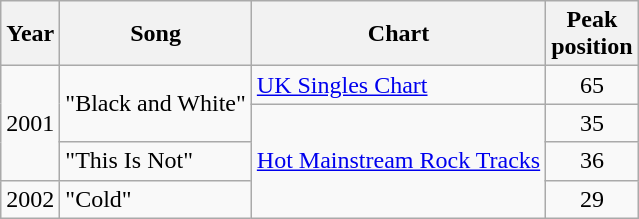<table class="wikitable">
<tr>
<th>Year</th>
<th>Song</th>
<th>Chart</th>
<th>Peak<br>position</th>
</tr>
<tr>
<td rowspan="3">2001</td>
<td rowspan="2">"Black and White"</td>
<td><a href='#'>UK Singles Chart</a></td>
<td align="center">65</td>
</tr>
<tr>
<td rowspan="3"><a href='#'>Hot Mainstream Rock Tracks</a></td>
<td align="center">35</td>
</tr>
<tr>
<td>"This Is Not"</td>
<td align="center">36</td>
</tr>
<tr>
<td>2002</td>
<td>"Cold"</td>
<td align="center">29</td>
</tr>
</table>
